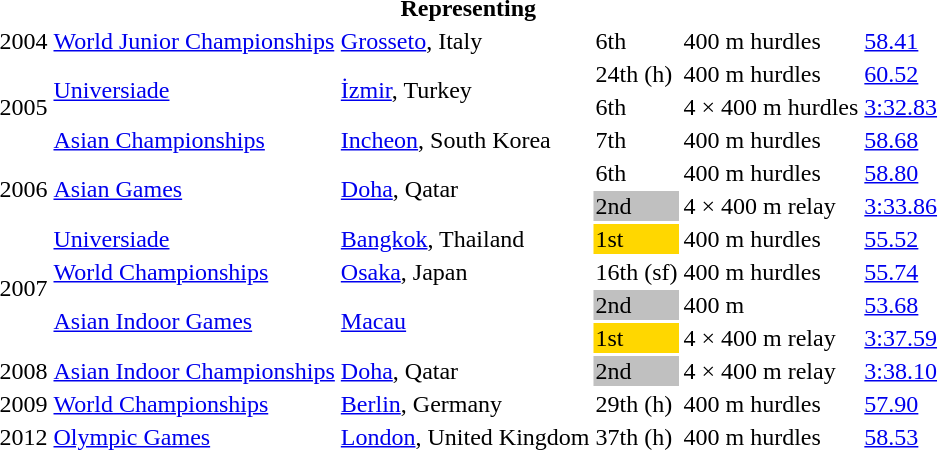<table>
<tr>
<th colspan="6">Representing </th>
</tr>
<tr>
<td>2004</td>
<td><a href='#'>World Junior Championships</a></td>
<td><a href='#'>Grosseto</a>, Italy</td>
<td>6th</td>
<td>400 m hurdles</td>
<td><a href='#'>58.41</a></td>
</tr>
<tr>
<td rowspan=3>2005</td>
<td rowspan=2><a href='#'>Universiade</a></td>
<td rowspan=2><a href='#'>İzmir</a>, Turkey</td>
<td>24th (h)</td>
<td>400 m hurdles</td>
<td><a href='#'>60.52</a></td>
</tr>
<tr>
<td>6th</td>
<td>4 × 400 m hurdles</td>
<td><a href='#'>3:32.83</a></td>
</tr>
<tr>
<td><a href='#'>Asian Championships</a></td>
<td><a href='#'>Incheon</a>, South Korea</td>
<td>7th</td>
<td>400 m hurdles</td>
<td><a href='#'>58.68</a></td>
</tr>
<tr>
<td rowspan=2>2006</td>
<td rowspan=2><a href='#'>Asian Games</a></td>
<td rowspan=2><a href='#'>Doha</a>, Qatar</td>
<td>6th</td>
<td>400 m hurdles</td>
<td><a href='#'>58.80</a></td>
</tr>
<tr>
<td bgcolor="silver">2nd</td>
<td>4 × 400 m relay</td>
<td><a href='#'>3:33.86</a></td>
</tr>
<tr>
<td rowspan=4>2007</td>
<td><a href='#'>Universiade</a></td>
<td><a href='#'>Bangkok</a>, Thailand</td>
<td bgcolor="gold">1st</td>
<td>400 m hurdles</td>
<td><a href='#'>55.52</a></td>
</tr>
<tr>
<td><a href='#'>World Championships</a></td>
<td><a href='#'>Osaka</a>, Japan</td>
<td>16th (sf)</td>
<td>400 m hurdles</td>
<td><a href='#'>55.74</a></td>
</tr>
<tr>
<td rowspan=2><a href='#'>Asian Indoor Games</a></td>
<td rowspan=2><a href='#'>Macau</a></td>
<td bgcolor=silver>2nd</td>
<td>400 m</td>
<td><a href='#'>53.68</a></td>
</tr>
<tr>
<td bgcolor=gold>1st</td>
<td>4 × 400 m relay</td>
<td><a href='#'>3:37.59</a></td>
</tr>
<tr>
<td>2008</td>
<td><a href='#'>Asian Indoor Championships</a></td>
<td><a href='#'>Doha</a>, Qatar</td>
<td bgcolor=silver>2nd</td>
<td>4 × 400 m relay</td>
<td><a href='#'>3:38.10</a></td>
</tr>
<tr>
<td>2009</td>
<td><a href='#'>World Championships</a></td>
<td><a href='#'>Berlin</a>, Germany</td>
<td>29th (h)</td>
<td>400 m hurdles</td>
<td><a href='#'>57.90</a></td>
</tr>
<tr>
<td>2012</td>
<td><a href='#'>Olympic Games</a></td>
<td><a href='#'>London</a>, United Kingdom</td>
<td>37th (h)</td>
<td>400 m hurdles</td>
<td><a href='#'>58.53</a></td>
</tr>
</table>
